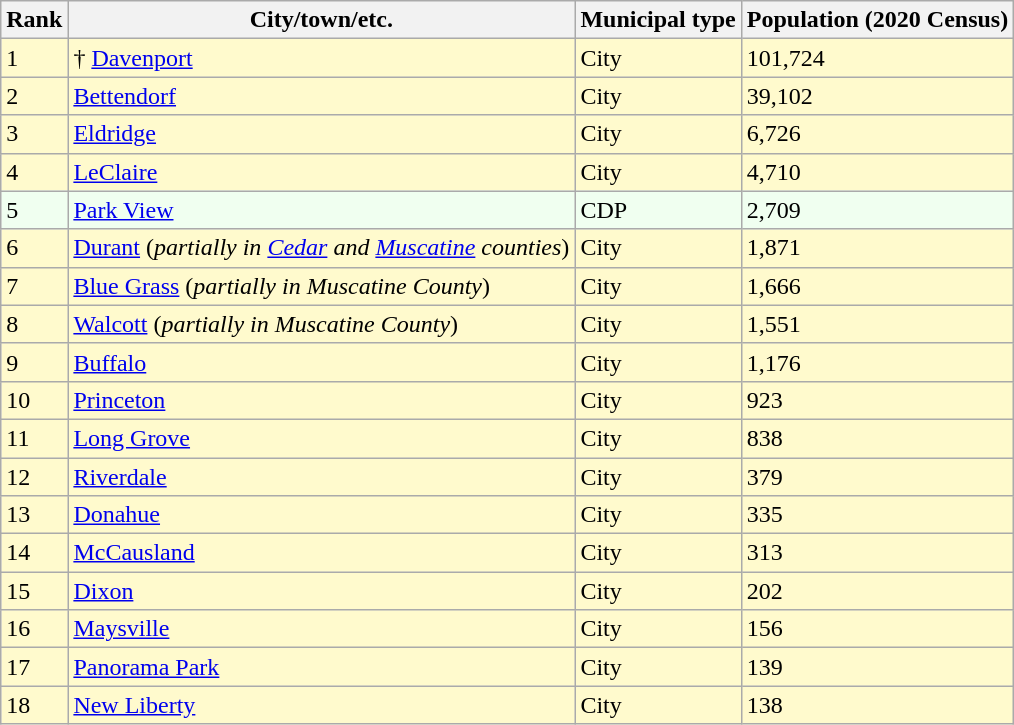<table class="wikitable sortable">
<tr>
<th>Rank</th>
<th>City/town/etc.</th>
<th>Municipal type</th>
<th>Population (2020 Census)</th>
</tr>
<tr style="background-color:#FFFACD;">
<td>1</td>
<td>† <a href='#'>Davenport</a></td>
<td>City</td>
<td>101,724</td>
</tr>
<tr style="background-color:#FFFACD;">
<td>2</td>
<td><a href='#'>Bettendorf</a></td>
<td>City</td>
<td>39,102</td>
</tr>
<tr style="background-color:#FFFACD;">
<td>3</td>
<td><a href='#'>Eldridge</a></td>
<td>City</td>
<td>6,726</td>
</tr>
<tr style="background-color:#FFFACD;">
<td>4</td>
<td><a href='#'>LeClaire</a></td>
<td>City</td>
<td>4,710</td>
</tr>
<tr style="background-color:#F0FFF0;">
<td>5</td>
<td><a href='#'>Park View</a></td>
<td>CDP</td>
<td>2,709</td>
</tr>
<tr style="background-color:#FFFACD;">
<td>6</td>
<td><a href='#'>Durant</a> (<em>partially in <a href='#'>Cedar</a> and <a href='#'>Muscatine</a> counties</em>)</td>
<td>City</td>
<td>1,871</td>
</tr>
<tr style="background-color:#FFFACD;">
<td>7</td>
<td><a href='#'>Blue Grass</a> (<em>partially in Muscatine County</em>)</td>
<td>City</td>
<td>1,666</td>
</tr>
<tr style="background-color:#FFFACD;">
<td>8</td>
<td><a href='#'>Walcott</a> (<em>partially in Muscatine County</em>)</td>
<td>City</td>
<td>1,551</td>
</tr>
<tr style="background-color:#FFFACD;">
<td>9</td>
<td><a href='#'>Buffalo</a></td>
<td>City</td>
<td>1,176</td>
</tr>
<tr style="background-color:#FFFACD;">
<td>10</td>
<td><a href='#'>Princeton</a></td>
<td>City</td>
<td>923</td>
</tr>
<tr style="background-color:#FFFACD;">
<td>11</td>
<td><a href='#'>Long Grove</a></td>
<td>City</td>
<td>838</td>
</tr>
<tr style="background-color:#FFFACD;">
<td>12</td>
<td><a href='#'>Riverdale</a></td>
<td>City</td>
<td>379</td>
</tr>
<tr style="background-color:#FFFACD;">
<td>13</td>
<td><a href='#'>Donahue</a></td>
<td>City</td>
<td>335</td>
</tr>
<tr style="background-color:#FFFACD;">
<td>14</td>
<td><a href='#'>McCausland</a></td>
<td>City</td>
<td>313</td>
</tr>
<tr style="background-color:#FFFACD;">
<td>15</td>
<td><a href='#'>Dixon</a></td>
<td>City</td>
<td>202</td>
</tr>
<tr style="background-color:#FFFACD;">
<td>16</td>
<td><a href='#'>Maysville</a></td>
<td>City</td>
<td>156</td>
</tr>
<tr style="background-color:#FFFACD;">
<td>17</td>
<td><a href='#'>Panorama Park</a></td>
<td>City</td>
<td>139</td>
</tr>
<tr style="background-color:#FFFACD;">
<td>18</td>
<td><a href='#'>New Liberty</a></td>
<td>City</td>
<td>138</td>
</tr>
</table>
